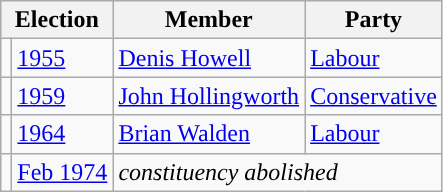<table class="wikitable">
<tr>
<th colspan="2">Election</th>
<th>Member</th>
<th>Party</th>
</tr>
<tr>
<td style="color:inherit;background-color: "></td>
<td><a href='#'>1955</a></td>
<td><a href='#'>Denis Howell</a></td>
<td><a href='#'>Labour</a></td>
</tr>
<tr>
<td style="color:inherit;background-color: "></td>
<td><a href='#'>1959</a></td>
<td><a href='#'>John Hollingworth</a></td>
<td><a href='#'>Conservative</a></td>
</tr>
<tr>
<td style="color:inherit;background-color: "></td>
<td><a href='#'>1964</a></td>
<td><a href='#'>Brian Walden</a></td>
<td><a href='#'>Labour</a></td>
</tr>
<tr>
<td></td>
<td><a href='#'>Feb 1974</a></td>
<td colspan="2"><em>constituency abolished</em></td>
</tr>
</table>
